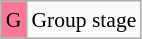<table class="wikitable" style="margin:0.5em auto; font-size:90%; line-height:1.25em;">
<tr>
<td bgcolor="#FA7894" align=center>G</td>
<td>Group stage</td>
</tr>
</table>
